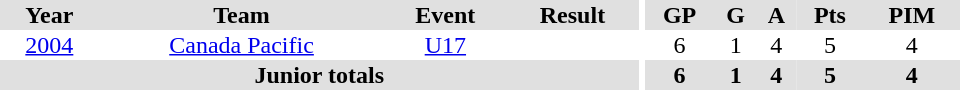<table border="0" cellpadding="1" cellspacing="0" ID="Table3" style="text-align:center; width:40em">
<tr ALIGN="center" bgcolor="#e0e0e0">
<th>Year</th>
<th>Team</th>
<th>Event</th>
<th>Result</th>
<th rowspan="99" bgcolor="#ffffff"></th>
<th>GP</th>
<th>G</th>
<th>A</th>
<th>Pts</th>
<th>PIM</th>
</tr>
<tr>
<td><a href='#'>2004</a></td>
<td><a href='#'>Canada Pacific</a></td>
<td><a href='#'>U17</a></td>
<td></td>
<td>6</td>
<td>1</td>
<td>4</td>
<td>5</td>
<td>4</td>
</tr>
<tr bgcolor="#e0e0e0">
<th colspan=4>Junior totals</th>
<th>6</th>
<th>1</th>
<th>4</th>
<th>5</th>
<th>4</th>
</tr>
</table>
